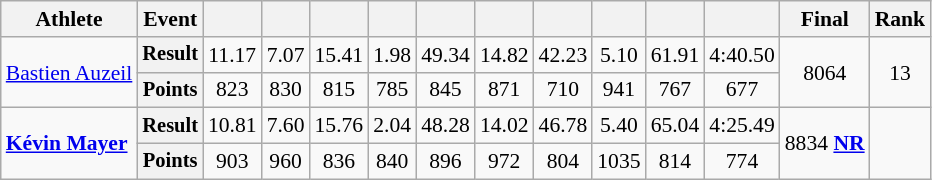<table class="wikitable" style="font-size:90%">
<tr>
<th>Athlete</th>
<th>Event</th>
<th></th>
<th></th>
<th></th>
<th></th>
<th></th>
<th></th>
<th></th>
<th></th>
<th></th>
<th></th>
<th>Final</th>
<th>Rank</th>
</tr>
<tr align=center>
<td rowspan="2" style="text-align:left;"><a href='#'>Bastien Auzeil</a></td>
<th style="font-size:95%">Result</th>
<td>11.17</td>
<td>7.07</td>
<td>15.41</td>
<td>1.98</td>
<td>49.34</td>
<td>14.82</td>
<td>42.23</td>
<td>5.10</td>
<td>61.91</td>
<td>4:40.50</td>
<td rowspan=2>8064</td>
<td rowspan=2>13</td>
</tr>
<tr align=center>
<th style="font-size:95%">Points</th>
<td>823</td>
<td>830</td>
<td>815</td>
<td>785</td>
<td>845</td>
<td>871</td>
<td>710</td>
<td>941</td>
<td>767</td>
<td>677</td>
</tr>
<tr align=center>
<td rowspan="2" style="text-align:left;"><strong><a href='#'>Kévin Mayer</a></strong></td>
<th style="font-size:95%">Result</th>
<td>10.81</td>
<td>7.60</td>
<td>15.76</td>
<td>2.04</td>
<td>48.28</td>
<td>14.02</td>
<td>46.78</td>
<td>5.40</td>
<td>65.04</td>
<td>4:25.49</td>
<td rowspan=2>8834 <strong><a href='#'>NR</a></strong></td>
<td rowspan=2></td>
</tr>
<tr align=center>
<th style="font-size:95%">Points</th>
<td>903</td>
<td>960</td>
<td>836</td>
<td>840</td>
<td>896</td>
<td>972</td>
<td>804</td>
<td>1035</td>
<td>814</td>
<td>774</td>
</tr>
</table>
